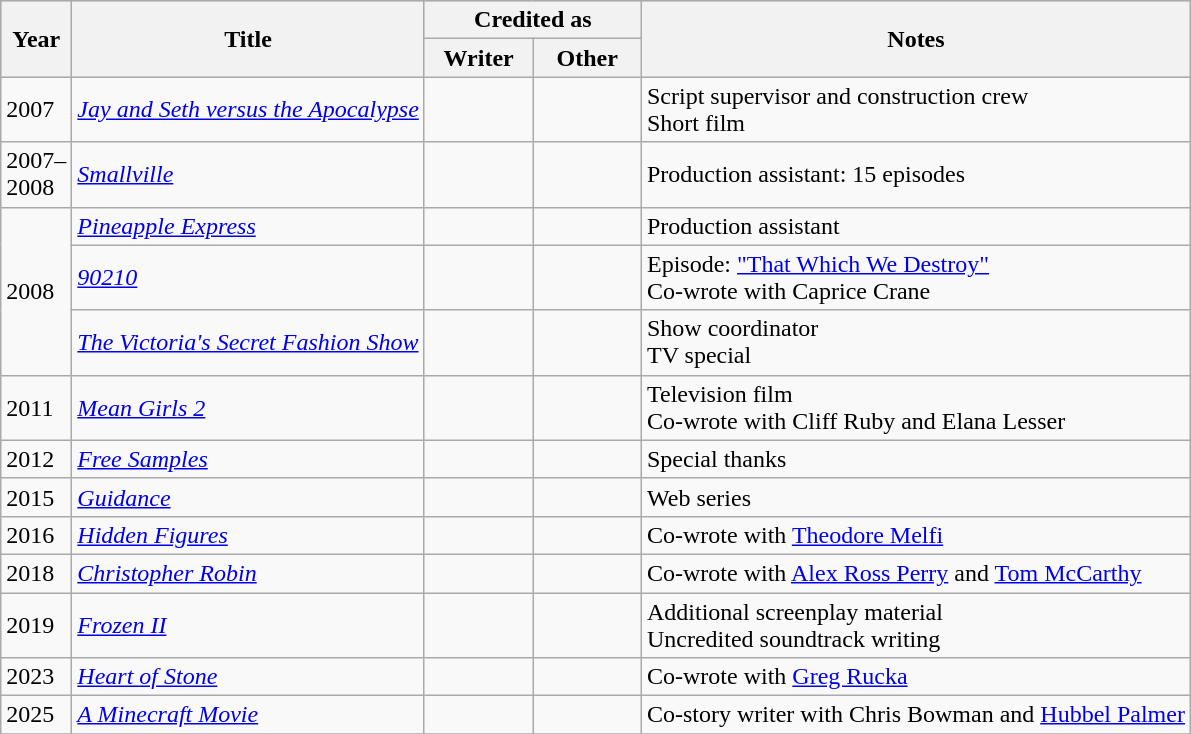<table class="wikitable">
<tr style="background:#ccc; text-align:center;">
<th rowspan="2" style="width:33px;">Year</th>
<th rowspan="2">Title</th>
<th colspan="2">Credited as</th>
<th rowspan="2">Notes</th>
</tr>
<tr>
<th width="65">Writer</th>
<th width="65">Other</th>
</tr>
<tr>
<td>2007</td>
<td style="text-align:left"><em><a href='#'>Jay and Seth versus the Apocalypse</a></em></td>
<td></td>
<td></td>
<td>Script supervisor and construction crew<br>Short film</td>
</tr>
<tr>
<td>2007–2008</td>
<td style="text-align:left"><em><a href='#'>Smallville</a></em></td>
<td></td>
<td></td>
<td>Production assistant: 15 episodes</td>
</tr>
<tr>
<td rowspan="3">2008</td>
<td style="text-align:left"><em><a href='#'>Pineapple Express</a></em></td>
<td></td>
<td></td>
<td>Production assistant</td>
</tr>
<tr>
<td style="text-align:left"><em><a href='#'>90210</a></em></td>
<td></td>
<td></td>
<td>Episode: <a href='#'>"That Which We Destroy"</a><br>Co-wrote with Caprice Crane</td>
</tr>
<tr>
<td style="text-align:left"><em><a href='#'>The Victoria's Secret Fashion Show</a></em></td>
<td></td>
<td></td>
<td>Show coordinator<br>TV special</td>
</tr>
<tr>
<td>2011</td>
<td style="text-align:left"><em><a href='#'>Mean Girls 2</a></em></td>
<td></td>
<td></td>
<td>Television film<br>Co-wrote with Cliff Ruby and Elana Lesser</td>
</tr>
<tr>
<td>2012</td>
<td style="text-align:left"><em><a href='#'>Free Samples</a></em></td>
<td></td>
<td></td>
<td>Special thanks</td>
</tr>
<tr>
<td>2015</td>
<td style="text-align:left"><em><a href='#'>Guidance</a></em></td>
<td></td>
<td></td>
<td>Web series</td>
</tr>
<tr>
<td>2016</td>
<td style="text-align:left"><em><a href='#'>Hidden Figures</a></em></td>
<td></td>
<td></td>
<td>Co-wrote with <a href='#'>Theodore Melfi</a></td>
</tr>
<tr>
<td>2018</td>
<td style="text-align:left"><em><a href='#'>Christopher Robin</a></em></td>
<td></td>
<td></td>
<td>Co-wrote with <a href='#'>Alex Ross Perry</a> and <a href='#'>Tom McCarthy</a></td>
</tr>
<tr>
<td>2019</td>
<td style="text-align:left"><em><a href='#'>Frozen II</a></em></td>
<td></td>
<td></td>
<td>Additional screenplay material<br>Uncredited soundtrack writing</td>
</tr>
<tr>
<td rowspan="1">2023</td>
<td style="text-align:left"><em><a href='#'>Heart of Stone</a></em></td>
<td></td>
<td></td>
<td>Co-wrote with <a href='#'>Greg Rucka</a></td>
</tr>
<tr>
<td rowspan="1">2025</td>
<td style="text-align:left"><em><a href='#'>A Minecraft Movie</a></em></td>
<td></td>
<td></td>
<td>Co-story writer with Chris Bowman and <a href='#'>Hubbel Palmer</a></td>
</tr>
<tr>
</tr>
</table>
